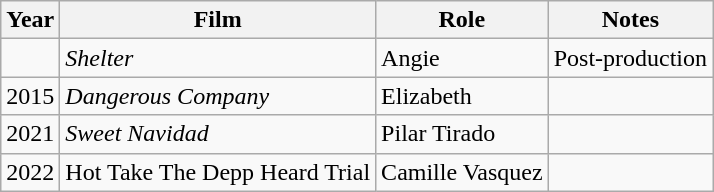<table class="wikitable sortable">
<tr>
<th>Year</th>
<th>Film</th>
<th>Role</th>
<th class="unsortable">Notes</th>
</tr>
<tr>
<td></td>
<td><em>Shelter</em></td>
<td>Angie</td>
<td>Post-production</td>
</tr>
<tr>
<td>2015</td>
<td><em>Dangerous Company</em></td>
<td>Elizabeth</td>
<td></td>
</tr>
<tr>
<td>2021</td>
<td><em>Sweet Navidad</em></td>
<td>Pilar Tirado</td>
</tr>
<tr>
<td>2022</td>
<td>Hot Take The Depp Heard Trial</td>
<td>Camille Vasquez</td>
<td></td>
</tr>
</table>
